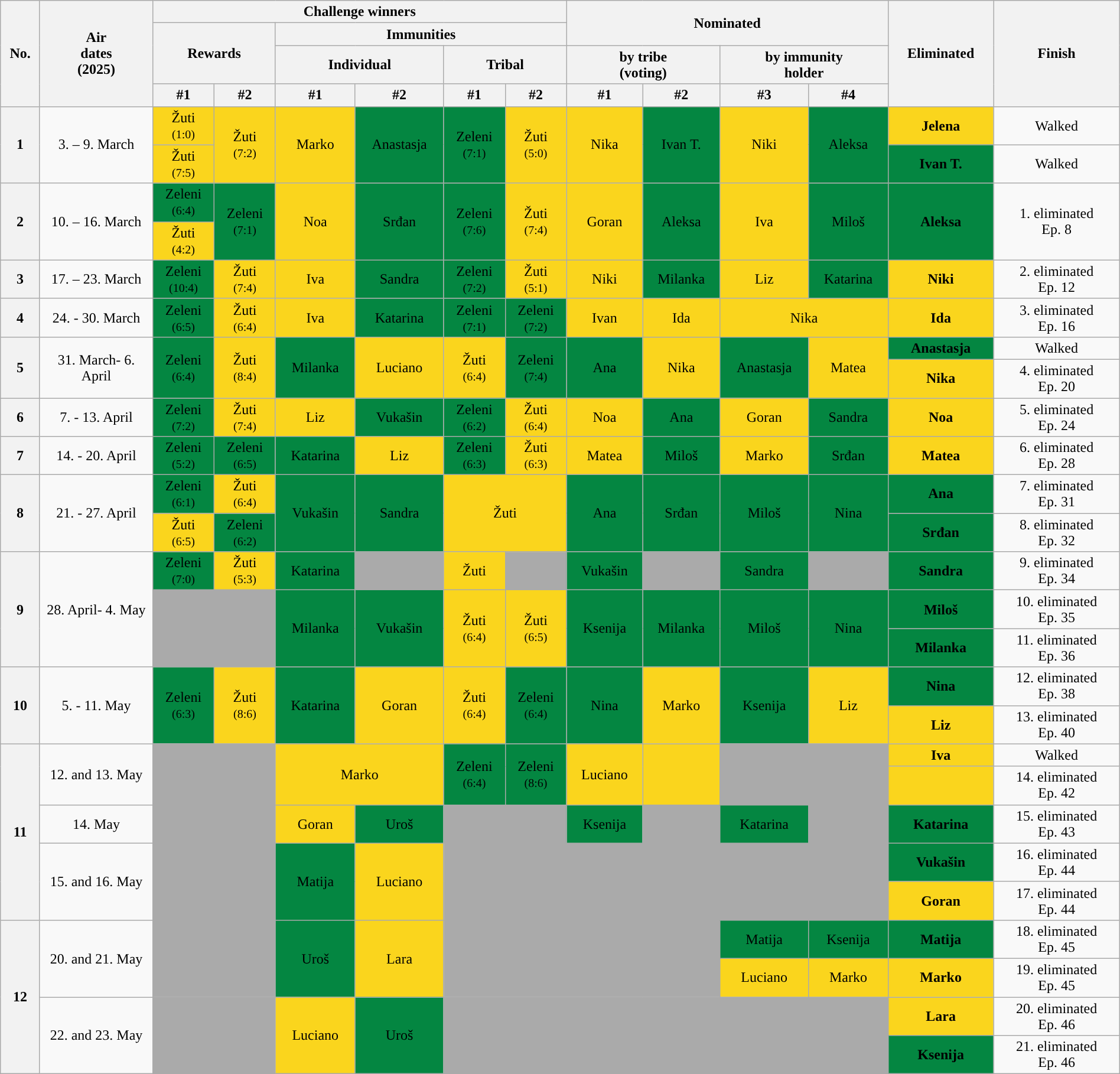<table class="wikitable" style="margin:auto; text-align:center; width:100%">
<tr>
<th rowspan="4">No.</th>
<th rowspan="4" style=width:120px>Air<br>dates<br>(2025)</th>
<th colspan="6"><strong>Challenge winners</strong></th>
<th colspan="4" rowspan="2"><strong>Nominated</strong></th>
<th rowspan="4"><strong>Eliminated</strong><br></th>
<th rowspan="4">Finish</th>
</tr>
<tr>
<th colspan="2" rowspan="2">Rewards<br></th>
<th colspan="4"><strong>Immunities</strong></th>
</tr>
<tr>
<th colspan="2"><strong>Individual</strong><br></th>
<th colspan="2">Tribal<br></th>
<th colspan="2">by tribe <br> (voting) </th>
<th colspan="2"><strong>by immunity</strong> <br> holder</th>
</tr>
<tr>
<th>#1</th>
<th>#2</th>
<th>#1</th>
<th>#2</th>
<th>#1</th>
<th>#2</th>
<th>#1</th>
<th>#2</th>
<th>#3</th>
<th>#4</th>
</tr>
<tr>
<th rowspan="2">1</th>
<td rowspan="2">3. – 9. March</td>
<td bgcolor="#FAD51D"><span>Žuti<br><small>(1:0)</small></span></td>
<td rowspan="2" bgcolor="#FAD51D"><span>Žuti<br><small>(7:2)</small></span></td>
<td rowspan="2" bgcolor="#FAD51D"><span>Marko</span></td>
<td rowspan="2" bgcolor="#048641"><span>Anastasja</span></td>
<td rowspan="2" bgcolor="#048641"><span>Zeleni<br><small>(7:1)</small></span></td>
<td rowspan="2" bgcolor="#FAD51D"><span>Žuti<br><small>(5:0)</small></span></td>
<td rowspan="2" bgcolor="#FAD51D"><span>Nika</span></td>
<td rowspan="2" bgcolor="#048641"><span>Ivan T.</span></td>
<td rowspan="2" bgcolor="#FAD51D"><span>Niki</span></td>
<td rowspan="2" bgcolor="#048641"><span>Aleksa</span></td>
<td bgcolor="#FAD51D"><span><strong>Jelena</strong></span></td>
<td>Walked </td>
</tr>
<tr>
<td bgcolor="#FAD51D"><span>Žuti<br><small>(7:5)</small></span></td>
<td bgcolor="#048641"><span><strong>Ivan T.</strong></span></td>
<td>Walked </td>
</tr>
<tr>
<th rowspan="2">2</th>
<td rowspan="2">10. – 16. March</td>
<td bgcolor="#048641"><span>Zeleni<br><small>(6:4)</small> </span></td>
<td rowspan="2" bgcolor="#048641"><span>Zeleni<br><small>(7:1)</small></span></td>
<td rowspan="2" bgcolor="#FAD51D"><span>Noa</span></td>
<td rowspan="2" bgcolor="#048641"><span>Srđan</span></td>
<td rowspan="2" bgcolor="#048641"><span>Zeleni<br><small>(7:6)</small></span></td>
<td rowspan="2" bgcolor="#FAD51D"><span>Žuti<br><small>(7:4)</small></span></td>
<td rowspan="2" bgcolor="#FAD51D"><span>Goran</span></td>
<td rowspan="2" bgcolor="#048641"><span>Aleksa</span></td>
<td rowspan="2" bgcolor="#FAD51D"><span>Iva</span></td>
<td rowspan="2" bgcolor="#048641"><span>Miloš</span></td>
<td rowspan="2" bgcolor="#048641"><span><strong>Aleksa</strong></span></td>
<td rowspan="2">1. eliminated<br>Ep. 8</td>
</tr>
<tr>
<td bgcolor="#FAD51D"><span>Žuti<br><small>(4:2)</small></span></td>
</tr>
<tr>
<th>3</th>
<td>17. – 23. March</td>
<td bgcolor="#048641"><span>Zeleni<br><small>(10:4)</small></span></td>
<td bgcolor="#FAD51D"><span>Žuti<br><small>(7:4)</small></span></td>
<td bgcolor="#FAD51D"><span>Iva</span></td>
<td bgcolor="#048641"><span>Sandra</span></td>
<td bgcolor="#048641"><span>Zeleni<br><small>(7:2)</small></span></td>
<td bgcolor="#FAD51D"><span>Žuti<br><small>(5:1)</small></span></td>
<td bgcolor="#FAD51D"><span>Niki</span></td>
<td bgcolor="#048641"><span>Milanka</span></td>
<td bgcolor="#FAD51D"><span>Liz</span></td>
<td bgcolor="#048641"><span>Katarina</span></td>
<td bgcolor="#FAD51D"><span><strong>Niki</strong></span></td>
<td>2. eliminated<br>Ep. 12</td>
</tr>
<tr>
<th>4</th>
<td>24. - 30. March</td>
<td bgcolor="#048641"><span>Zeleni<br><small>(6:5)</small></span></td>
<td bgcolor="#FAD51D"><span>Žuti<br><small>(6:4)</small></span></td>
<td bgcolor="#FAD51D"><span>Iva</span></td>
<td bgcolor="#048641"><span>Katarina</span></td>
<td bgcolor="#048641"><span>Zeleni<br><small>(7:1)</small></span></td>
<td bgcolor="#048641"><span>Zeleni<br><small>(7:2)</small></span></td>
<td bgcolor="#FAD51D"><span>Ivan</span></td>
<td bgcolor="#FAD51D"><span>Ida</span></td>
<td colspan="2" bgcolor="#FAD51D"><span>Nika</span></td>
<td bgcolor="#FAD51D"><span><strong>Ida</strong></span></td>
<td>3. eliminated<br>Ep. 16</td>
</tr>
<tr>
<th rowspan="2">5</th>
<td rowspan="2">31. March- 6. April</td>
<td rowspan="2" bgcolor="#048641"><span>Zeleni<br><small>(6:4)</small></span></td>
<td rowspan="2" bgcolor="#FAD51D"><span>Žuti<br><small>(8:4)</small></span></td>
<td rowspan="2" bgcolor="#048641"><span>Milanka</span></td>
<td rowspan="2" bgcolor="#FAD51D"><span>Luciano</span></td>
<td rowspan="2" bgcolor="#FAD51D"><span>Žuti<br><small>(6:4)</small></span></td>
<td rowspan="2" bgcolor="#048641"><span>Zeleni<br><small>(7:4)</small></span></td>
<td rowspan="2" bgcolor="#048641"><span>Ana</span></td>
<td rowspan="2" bgcolor="#FAD51D"><span>Nika</span></td>
<td rowspan="2" bgcolor="#048641"><span>Anastasja</span></td>
<td rowspan="2" bgcolor="#FAD51D"><span>Matea</span></td>
<td bgcolor="#048641"><span><strong>Anastasja</strong></span></td>
<td>Walked </td>
</tr>
<tr>
<td bgcolor="#FAD51D"><span><strong>Nika</strong></span></td>
<td>4. eliminated<br>Ep. 20</td>
</tr>
<tr>
<th>6</th>
<td>7. - 13. April</td>
<td bgcolor="#048641"><span>Zeleni<br><small>(7:2)</small></span></td>
<td bgcolor="#FAD51D"><span>Žuti<br><small>(7:4)</small></span></td>
<td bgcolor="#FAD51D"><span>Liz</span></td>
<td bgcolor="#048641"><span>Vukašin</span></td>
<td bgcolor="#048641"><span>Zeleni<br><small>(6:2)</small></span></td>
<td bgcolor="#FAD51D"><span>Žuti<br><small>(6:4)</small></span></td>
<td bgcolor="#FAD51D"><span>Noa</span></td>
<td bgcolor="#048641"><span>Ana</span></td>
<td bgcolor="#FAD51D"><span>Goran</span></td>
<td bgcolor="#048641"><span>Sandra</span></td>
<td bgcolor="#FAD51D"><span><strong>Noa</strong></span></td>
<td>5. eliminated<br>Ep. 24</td>
</tr>
<tr>
<th>7</th>
<td>14. - 20. April</td>
<td bgcolor="#048641"><span>Zeleni<br><small>(5:2)</small></span></td>
<td bgcolor="#048641"><span>Zeleni<br><small>(6:5)</small></span></td>
<td bgcolor="#048641"><span>Katarina</span></td>
<td bgcolor="#FAD51D"><span>Liz</span></td>
<td bgcolor="#048641"><span>Zeleni<br><small>(6:3)</small></span></td>
<td bgcolor="#FAD51D"><span>Žuti<br><small>(6:3)</small></span></td>
<td bgcolor="#FAD51D"><span>Matea</span></td>
<td bgcolor="#048641"><span>Miloš</span></td>
<td bgcolor="#FAD51D"><span>Marko</span></td>
<td bgcolor="#048641"><span>Srđan</span></td>
<td bgcolor="#FAD51D"><span><strong>Matea</strong></span></td>
<td>6. eliminated<br>Ep. 28</td>
</tr>
<tr>
<th rowspan="2">8</th>
<td rowspan="2">21. - 27. April</td>
<td bgcolor="#048641"><span>Zeleni<br><small>(6:1)</small></span></td>
<td bgcolor="#FAD51D"><span>Žuti<br><small>(6:4)</small></span></td>
<td rowspan="2" bgcolor="#048641"><span>Vukašin</span></td>
<td rowspan="2" bgcolor="#048641"><span>Sandra</span> <br> </td>
<td rowspan="2" colspan="2" bgcolor="#FAD51D"><span>Žuti<br></span></td>
<td rowspan="2" bgcolor="#048641"><span>Ana</span></td>
<td rowspan="2" bgcolor="#048641"><span>Srđan</span></td>
<td rowspan="2" bgcolor="#048641"><span>Miloš</span></td>
<td rowspan="2" bgcolor="#048641"><span>Nina</span></td>
<td bgcolor="#048641"><span><strong>Ana</strong></span></td>
<td>7. eliminated<br>Ep. 31</td>
</tr>
<tr>
<td bgcolor="#FAD51D"><span>Žuti<br><small>(6:5)</small></span></td>
<td bgcolor="#048641"><span>Zeleni<br><small>(6:2)</small></span></td>
<td bgcolor="#048641"><span><strong>Srđan</strong></span></td>
<td>8. eliminated<br>Ep. 32</td>
</tr>
<tr>
<th rowspan="3">9</th>
<td rowspan="3">28. April- 4. May</td>
<td bgcolor="#048641"><span>Zeleni<br><small>(7:0)</small></span></td>
<td bgcolor="#FAD51D"><span>Žuti<br><small>(5:3)</small></span></td>
<td bgcolor="#048641"><span>Katarina</span></td>
<td style="background-color: rgb(170, 170, 170)"></td>
<td bgcolor="#FAD51D"><span>Žuti<br></span></td>
<td style="background-color: rgb(170, 170, 170)"></td>
<td bgcolor="#048641"><span>Vukašin</span></td>
<td style="background-color: rgb(170, 170, 170)"></td>
<td bgcolor="#048641"><span>Sandra</span></td>
<td style="background-color: rgb(170, 170, 170)"></td>
<td bgcolor="#048641"><span><strong>Sandra</strong></span></td>
<td>9. eliminated<br>Ep. 34</td>
</tr>
<tr>
<td rowspan="2" colspan="2" style="background-color: rgb(170, 170, 170)"></td>
<td rowspan="2" bgcolor="#048641"><span>Milanka</span></td>
<td rowspan="2" bgcolor="#048641"><span>Vukašin</span></td>
<td rowspan="2" bgcolor="#FAD51D"><span>Žuti<br><small>(6:4)</small></span></td>
<td rowspan="2" bgcolor="#FAD51D"><span>Žuti<br><small>(6:5)</small></span></td>
<td rowspan="2" bgcolor="#048641"><span>Ksenija</span></td>
<td rowspan="2" bgcolor="#048641"><span>Milanka</span></td>
<td rowspan="2" bgcolor="#048641"><span>Miloš</span></td>
<td rowspan="2" bgcolor="#048641"><span>Nina</span></td>
<td bgcolor="#048641"><span><strong>Miloš</strong></span></td>
<td>10. eliminated<br>Ep. 35</td>
</tr>
<tr>
<td bgcolor="#048641"><span><strong>Milanka</strong></span></td>
<td>11. eliminated<br>Ep. 36</td>
</tr>
<tr>
<th rowspan="2">10</th>
<td rowspan="2">5. - 11. May</td>
<td rowspan="2" bgcolor="#048641"><span>Zeleni<br><small>(6:3)</small></span></td>
<td rowspan="2" bgcolor="#FAD51D"><span>Žuti<br><small>(8:6)</small></span></td>
<td rowspan="2" bgcolor="#048641"><span>Katarina</span></td>
<td rowspan="2" bgcolor="#FAD51D"><span>Goran</span></td>
<td rowspan="2" bgcolor="#FAD51D"><span>Žuti<br><small>(6:4)</small></span></td>
<td rowspan="2" bgcolor="#048641"><span>Zeleni<br><small>(6:4)</small></span></td>
<td rowspan="2" bgcolor="#048641"><span>Nina</span></td>
<td rowspan="2" bgcolor="#FAD51D"><span>Marko</span></td>
<td rowspan="2" bgcolor="#048641"><span>Ksenija</span></td>
<td rowspan="2" bgcolor="#FAD51D"><span>Liz</span></td>
<td bgcolor="#048641"><span><strong>Nina</strong></span></td>
<td>12. eliminated<br>Ep. 38</td>
</tr>
<tr>
<td bgcolor="#FAD51D"><span><strong>Liz</strong></span></td>
<td>13. eliminated<br>Ep. 40</td>
</tr>
<tr>
<th rowspan="5">11</th>
<td rowspan="2">12. and  13. May</td>
<td rowspan="2" colspan="2" style="background-color: rgb(170, 170, 170)"></td>
<td rowspan="2" colspan="2" bgcolor="#FAD51D"><span>Marko</span></td>
<td rowspan="2" bgcolor="#048641"><span>Zeleni<br><small>(6:4)</small></span></td>
<td rowspan="2" bgcolor="#048641"><span>Zeleni<br><small>(8:6)</small></span></td>
<td rowspan="2" bgcolor="#FAD51D"><span>Luciano</span></td>
<td rowspan="2" bgcolor="#FAD51D"><span></span></td>
<td rowspan="2" colspan="2" style="background-color: rgb(170, 170, 170)"></td>
<td bgcolor="#FAD51D"><span><strong>Iva</strong></span></td>
<td>Walked </td>
</tr>
<tr>
<td bgcolor="#FAD51D"><span><strong></strong></span></td>
<td>14. eliminated<br>Ep. 42</td>
</tr>
<tr>
<td>14. May</td>
<td colspan="2" style="background-color: rgb(170, 170, 170)"></td>
<td bgcolor="#FAD51D"><span>Goran</span></td>
<td bgcolor="#048641"><span>Uroš</span></td>
<td colspan="2" style="background-color: rgb(170, 170, 170)"></td>
<td bgcolor="#048641"><span>Ksenija</span></td>
<td style="background-color: rgb(170, 170, 170)"></td>
<td bgcolor="#048641"><span>Katarina</span></td>
<td style="background-color: rgb(170, 170, 170)"></td>
<td bgcolor="#048641"><span><strong>Katarina</strong></span></td>
<td>15. eliminated<br>Ep. 43</td>
</tr>
<tr>
<td rowspan="2">15. and  16. May</td>
<td rowspan="2" colspan="2" style="background-color: rgb(170, 170, 170)"></td>
<td rowspan="2" bgcolor="#048641"><span>Matija</span></td>
<td rowspan="2" bgcolor="#FAD51D"><span>Luciano</span></td>
<td rowspan="2" colspan="6" style="background-color: rgb(170, 170, 170)"></td>
<td bgcolor="#048641"><span><strong>Vukašin</strong></span></td>
<td>16. eliminated<br>Ep. 44</td>
</tr>
<tr>
<td bgcolor="#FAD51D"><span><strong>Goran</strong></span></td>
<td>17. eliminated<br>Ep. 44</td>
</tr>
<tr>
<th rowspan="4">12</th>
<td rowspan="2">20. and  21. May</td>
<td colspan="2" rowspan="2" style="background-color: rgb(170, 170, 170)"></td>
<td rowspan="2" bgcolor="#048641"><span>Uroš</span></td>
<td rowspan="2" bgcolor="#FAD51D"><span>Lara</span></td>
<td colspan="4" rowspan="2" style="background-color: rgb(170, 170, 170)"></td>
<td bgcolor="#048641"><span>Matija</span></td>
<td bgcolor="#048641"><span>Ksenija</span></td>
<td bgcolor="#048641"><span><strong>Matija</strong></span></td>
<td>18. eliminated<br>Ep. 45</td>
</tr>
<tr>
<td bgcolor="#FAD51D"><span>Luciano</span></td>
<td bgcolor="#FAD51D"><span>Marko</span></td>
<td bgcolor="#FAD51D"><span><strong>Marko</strong></span></td>
<td>19. eliminated<br>Ep. 45</td>
</tr>
<tr>
<td rowspan="2">22. and 23. May</td>
<td colspan="2" rowspan="2" style="background-color: rgb(170, 170, 170)"></td>
<td rowspan="2" bgcolor="#FAD51D"><span>Luciano</span></td>
<td rowspan="2" bgcolor="#048641"><span>Uroš</span></td>
<td colspan="6" rowspan="2" style="background-color: rgb(170, 170, 170)"></td>
<td bgcolor="#FAD51D"><span><strong>Lara</strong></span></td>
<td>20. eliminated<br> Ep. 46</td>
</tr>
<tr>
<td bgcolor="#048641"><span><strong>Ksenija</strong></span></td>
<td>21. eliminated<br> Ep. 46</td>
</tr>
</table>
